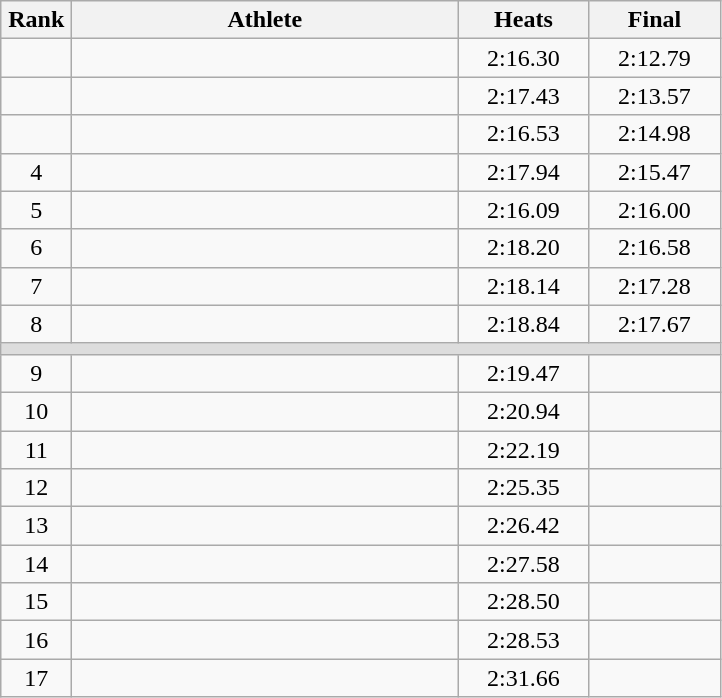<table class=wikitable style="text-align:center">
<tr>
<th width=40>Rank</th>
<th width=250>Athlete</th>
<th width=80>Heats</th>
<th width=80>Final</th>
</tr>
<tr>
<td></td>
<td align=left></td>
<td>2:16.30</td>
<td>2:12.79</td>
</tr>
<tr>
<td></td>
<td align=left></td>
<td>2:17.43</td>
<td>2:13.57</td>
</tr>
<tr>
<td></td>
<td align=left></td>
<td>2:16.53</td>
<td>2:14.98</td>
</tr>
<tr>
<td>4</td>
<td align=left></td>
<td>2:17.94</td>
<td>2:15.47</td>
</tr>
<tr>
<td>5</td>
<td align=left></td>
<td>2:16.09</td>
<td>2:16.00</td>
</tr>
<tr>
<td>6</td>
<td align=left></td>
<td>2:18.20</td>
<td>2:16.58</td>
</tr>
<tr>
<td>7</td>
<td align=left></td>
<td>2:18.14</td>
<td>2:17.28</td>
</tr>
<tr>
<td>8</td>
<td align=left></td>
<td>2:18.84</td>
<td>2:17.67</td>
</tr>
<tr bgcolor=#DDDDDD>
<td colspan=4></td>
</tr>
<tr>
<td>9</td>
<td align=left></td>
<td>2:19.47</td>
<td></td>
</tr>
<tr>
<td>10</td>
<td align=left></td>
<td>2:20.94</td>
<td></td>
</tr>
<tr>
<td>11</td>
<td align=left></td>
<td>2:22.19</td>
<td></td>
</tr>
<tr>
<td>12</td>
<td align=left></td>
<td>2:25.35</td>
<td></td>
</tr>
<tr>
<td>13</td>
<td align=left></td>
<td>2:26.42</td>
<td></td>
</tr>
<tr>
<td>14</td>
<td align=left></td>
<td>2:27.58</td>
<td></td>
</tr>
<tr>
<td>15</td>
<td align=left></td>
<td>2:28.50</td>
<td></td>
</tr>
<tr>
<td>16</td>
<td align=left></td>
<td>2:28.53</td>
<td></td>
</tr>
<tr>
<td>17</td>
<td align=left></td>
<td>2:31.66</td>
<td></td>
</tr>
</table>
